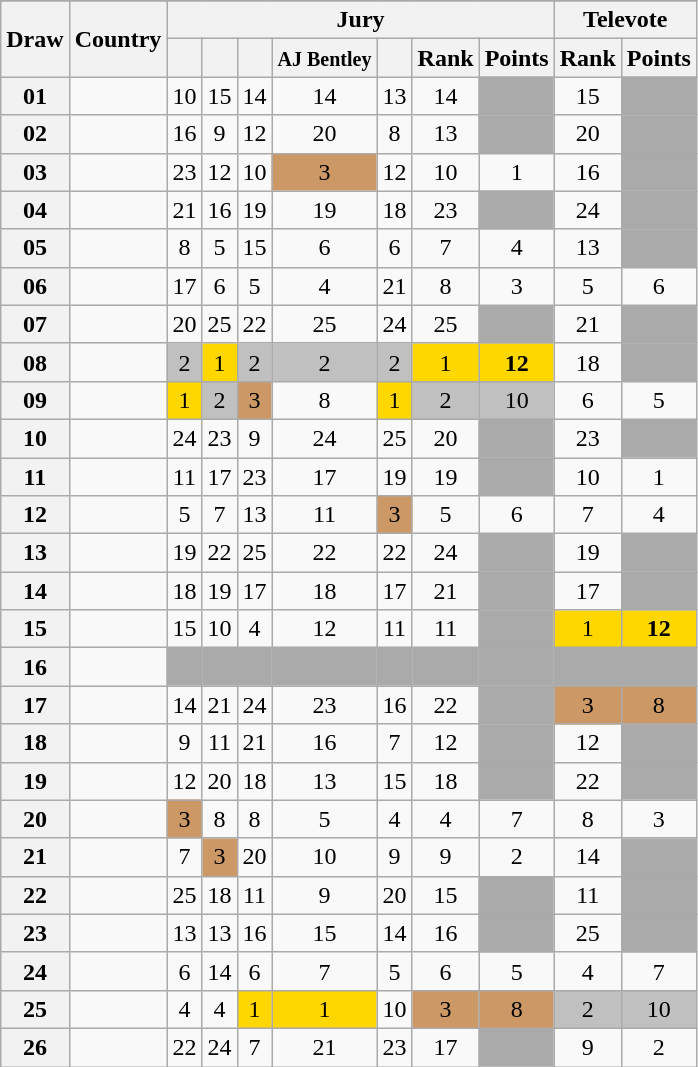<table class="sortable wikitable collapsible plainrowheaders" style="text-align:center;">
<tr>
</tr>
<tr>
<th scope="col" rowspan="2">Draw</th>
<th scope="col" rowspan="2">Country</th>
<th scope="col" colspan="7">Jury</th>
<th scope="col" colspan="2">Televote</th>
</tr>
<tr>
<th scope="col"><small></small></th>
<th scope="col"><small></small></th>
<th scope="col"><small></small></th>
<th scope="col"><small>AJ Bentley</small></th>
<th scope="col"><small></small></th>
<th scope="col">Rank</th>
<th scope="col">Points</th>
<th scope="col">Rank</th>
<th scope="col">Points</th>
</tr>
<tr>
<th scope="row" style="text-align:center;">01</th>
<td style="text-align:left;"></td>
<td>10</td>
<td>15</td>
<td>14</td>
<td>14</td>
<td>13</td>
<td>14</td>
<td style="background:#AAAAAA;"></td>
<td>15</td>
<td style="background:#AAAAAA;"></td>
</tr>
<tr>
<th scope="row" style="text-align:center;">02</th>
<td style="text-align:left;"></td>
<td>16</td>
<td>9</td>
<td>12</td>
<td>20</td>
<td>8</td>
<td>13</td>
<td style="background:#AAAAAA;"></td>
<td>20</td>
<td style="background:#AAAAAA;"></td>
</tr>
<tr>
<th scope="row" style="text-align:center;">03</th>
<td style="text-align:left;"></td>
<td>23</td>
<td>12</td>
<td>10</td>
<td style="background:#CC9966;">3</td>
<td>12</td>
<td>10</td>
<td>1</td>
<td>16</td>
<td style="background:#AAAAAA;"></td>
</tr>
<tr>
<th scope="row" style="text-align:center;">04</th>
<td style="text-align:left;"></td>
<td>21</td>
<td>16</td>
<td>19</td>
<td>19</td>
<td>18</td>
<td>23</td>
<td style="background:#AAAAAA;"></td>
<td>24</td>
<td style="background:#AAAAAA;"></td>
</tr>
<tr>
<th scope="row" style="text-align:center;">05</th>
<td style="text-align:left;"></td>
<td>8</td>
<td>5</td>
<td>15</td>
<td>6</td>
<td>6</td>
<td>7</td>
<td>4</td>
<td>13</td>
<td style="background:#AAAAAA;"></td>
</tr>
<tr>
<th scope="row" style="text-align:center;">06</th>
<td style="text-align:left;"></td>
<td>17</td>
<td>6</td>
<td>5</td>
<td>4</td>
<td>21</td>
<td>8</td>
<td>3</td>
<td>5</td>
<td>6</td>
</tr>
<tr>
<th scope="row" style="text-align:center;">07</th>
<td style="text-align:left;"></td>
<td>20</td>
<td>25</td>
<td>22</td>
<td>25</td>
<td>24</td>
<td>25</td>
<td style="background:#AAAAAA;"></td>
<td>21</td>
<td style="background:#AAAAAA;"></td>
</tr>
<tr>
<th scope="row" style="text-align:center;">08</th>
<td style="text-align:left;"></td>
<td style="background:silver;">2</td>
<td style="background:gold;">1</td>
<td style="background:silver;">2</td>
<td style="background:silver;">2</td>
<td style="background:silver;">2</td>
<td style="background:gold;">1</td>
<td style="background:gold;"><strong>12</strong></td>
<td>18</td>
<td style="background:#AAAAAA;"></td>
</tr>
<tr>
<th scope="row" style="text-align:center;">09</th>
<td style="text-align:left;"></td>
<td style="background:gold;">1</td>
<td style="background:silver;">2</td>
<td style="background:#CC9966;">3</td>
<td>8</td>
<td style="background:gold;">1</td>
<td style="background:silver;">2</td>
<td style="background:silver;">10</td>
<td>6</td>
<td>5</td>
</tr>
<tr>
<th scope="row" style="text-align:center;">10</th>
<td style="text-align:left;"></td>
<td>24</td>
<td>23</td>
<td>9</td>
<td>24</td>
<td>25</td>
<td>20</td>
<td style="background:#AAAAAA;"></td>
<td>23</td>
<td style="background:#AAAAAA;"></td>
</tr>
<tr>
<th scope="row" style="text-align:center;">11</th>
<td style="text-align:left;"></td>
<td>11</td>
<td>17</td>
<td>23</td>
<td>17</td>
<td>19</td>
<td>19</td>
<td style="background:#AAAAAA;"></td>
<td>10</td>
<td>1</td>
</tr>
<tr>
<th scope="row" style="text-align:center;">12</th>
<td style="text-align:left;"></td>
<td>5</td>
<td>7</td>
<td>13</td>
<td>11</td>
<td style="background:#CC9966;">3</td>
<td>5</td>
<td>6</td>
<td>7</td>
<td>4</td>
</tr>
<tr>
<th scope="row" style="text-align:center;">13</th>
<td style="text-align:left;"></td>
<td>19</td>
<td>22</td>
<td>25</td>
<td>22</td>
<td>22</td>
<td>24</td>
<td style="background:#AAAAAA;"></td>
<td>19</td>
<td style="background:#AAAAAA;"></td>
</tr>
<tr>
<th scope="row" style="text-align:center;">14</th>
<td style="text-align:left;"></td>
<td>18</td>
<td>19</td>
<td>17</td>
<td>18</td>
<td>17</td>
<td>21</td>
<td style="background:#AAAAAA;"></td>
<td>17</td>
<td style="background:#AAAAAA;"></td>
</tr>
<tr>
<th scope="row" style="text-align:center;">15</th>
<td style="text-align:left;"></td>
<td>15</td>
<td>10</td>
<td>4</td>
<td>12</td>
<td>11</td>
<td>11</td>
<td style="background:#AAAAAA;"></td>
<td style="background:gold;">1</td>
<td style="background:gold;"><strong>12</strong></td>
</tr>
<tr class="sortbottom">
<th scope="row" style="text-align:center;">16</th>
<td style="text-align:left;"></td>
<td style="background:#AAAAAA;"></td>
<td style="background:#AAAAAA;"></td>
<td style="background:#AAAAAA;"></td>
<td style="background:#AAAAAA;"></td>
<td style="background:#AAAAAA;"></td>
<td style="background:#AAAAAA;"></td>
<td style="background:#AAAAAA;"></td>
<td style="background:#AAAAAA;"></td>
<td style="background:#AAAAAA;"></td>
</tr>
<tr>
<th scope="row" style="text-align:center;">17</th>
<td style="text-align:left;"></td>
<td>14</td>
<td>21</td>
<td>24</td>
<td>23</td>
<td>16</td>
<td>22</td>
<td style="background:#AAAAAA;"></td>
<td style="background:#CC9966;">3</td>
<td style="background:#CC9966;">8</td>
</tr>
<tr>
<th scope="row" style="text-align:center;">18</th>
<td style="text-align:left;"></td>
<td>9</td>
<td>11</td>
<td>21</td>
<td>16</td>
<td>7</td>
<td>12</td>
<td style="background:#AAAAAA;"></td>
<td>12</td>
<td style="background:#AAAAAA;"></td>
</tr>
<tr>
<th scope="row" style="text-align:center;">19</th>
<td style="text-align:left;"></td>
<td>12</td>
<td>20</td>
<td>18</td>
<td>13</td>
<td>15</td>
<td>18</td>
<td style="background:#AAAAAA;"></td>
<td>22</td>
<td style="background:#AAAAAA;"></td>
</tr>
<tr>
<th scope="row" style="text-align:center;">20</th>
<td style="text-align:left;"></td>
<td style="background:#CC9966;">3</td>
<td>8</td>
<td>8</td>
<td>5</td>
<td>4</td>
<td>4</td>
<td>7</td>
<td>8</td>
<td>3</td>
</tr>
<tr>
<th scope="row" style="text-align:center;">21</th>
<td style="text-align:left;"></td>
<td>7</td>
<td style="background:#CC9966;">3</td>
<td>20</td>
<td>10</td>
<td>9</td>
<td>9</td>
<td>2</td>
<td>14</td>
<td style="background:#AAAAAA;"></td>
</tr>
<tr>
<th scope="row" style="text-align:center;">22</th>
<td style="text-align:left;"></td>
<td>25</td>
<td>18</td>
<td>11</td>
<td>9</td>
<td>20</td>
<td>15</td>
<td style="background:#AAAAAA;"></td>
<td>11</td>
<td style="background:#AAAAAA;"></td>
</tr>
<tr>
<th scope="row" style="text-align:center;">23</th>
<td style="text-align:left;"></td>
<td>13</td>
<td>13</td>
<td>16</td>
<td>15</td>
<td>14</td>
<td>16</td>
<td style="background:#AAAAAA;"></td>
<td>25</td>
<td style="background:#AAAAAA;"></td>
</tr>
<tr>
<th scope="row" style="text-align:center;">24</th>
<td style="text-align:left;"></td>
<td>6</td>
<td>14</td>
<td>6</td>
<td>7</td>
<td>5</td>
<td>6</td>
<td>5</td>
<td>4</td>
<td>7</td>
</tr>
<tr>
<th scope="row" style="text-align:center;">25</th>
<td style="text-align:left;"></td>
<td>4</td>
<td>4</td>
<td style="background:gold;">1</td>
<td style="background:gold;">1</td>
<td>10</td>
<td style="background:#CC9966;">3</td>
<td style="background:#CC9966;">8</td>
<td style="background:silver;">2</td>
<td style="background:silver;">10</td>
</tr>
<tr>
<th scope="row" style="text-align:center;">26</th>
<td style="text-align:left;"></td>
<td>22</td>
<td>24</td>
<td>7</td>
<td>21</td>
<td>23</td>
<td>17</td>
<td style="background:#AAAAAA;"></td>
<td>9</td>
<td>2</td>
</tr>
</table>
